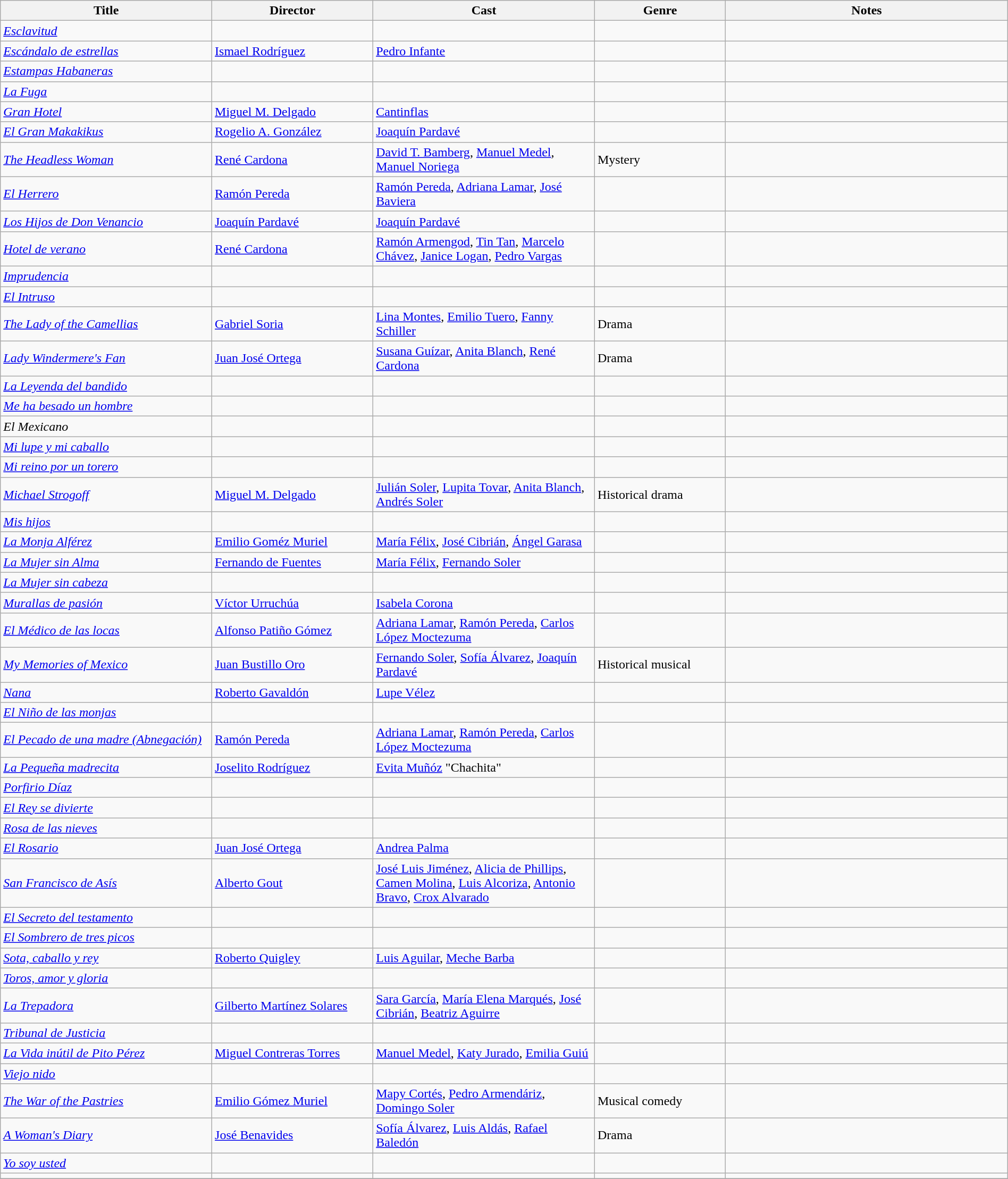<table class="wikitable" width= "100%">
<tr>
<th width=21%>Title</th>
<th width=16%>Director</th>
<th width=22%>Cast</th>
<th width=13%>Genre</th>
<th width=28%>Notes</th>
</tr>
<tr>
<td><em><a href='#'>Esclavitud</a></em></td>
<td></td>
<td></td>
<td></td>
<td></td>
</tr>
<tr>
<td><em><a href='#'>Escándalo de estrellas</a></em></td>
<td><a href='#'>Ismael Rodríguez</a></td>
<td><a href='#'>Pedro Infante</a></td>
<td></td>
<td></td>
</tr>
<tr>
<td><em><a href='#'>Estampas Habaneras</a></em></td>
<td></td>
<td></td>
<td></td>
<td></td>
</tr>
<tr>
<td><em><a href='#'>La Fuga</a></em></td>
<td></td>
<td></td>
<td></td>
<td></td>
</tr>
<tr>
<td><em><a href='#'>Gran Hotel</a></em></td>
<td><a href='#'>Miguel M. Delgado</a></td>
<td><a href='#'>Cantinflas</a></td>
<td></td>
<td></td>
</tr>
<tr>
<td><em><a href='#'>El Gran Makakikus</a></em></td>
<td><a href='#'>Rogelio A. González</a></td>
<td><a href='#'>Joaquín Pardavé</a></td>
<td></td>
<td></td>
</tr>
<tr>
<td><em><a href='#'>The Headless Woman</a></em></td>
<td><a href='#'>René Cardona</a></td>
<td><a href='#'>David T. Bamberg</a>, <a href='#'>Manuel Medel</a>, <a href='#'>Manuel Noriega</a></td>
<td>Mystery</td>
<td></td>
</tr>
<tr>
<td><em><a href='#'>El Herrero</a></em></td>
<td><a href='#'>Ramón Pereda</a></td>
<td><a href='#'>Ramón Pereda</a>, <a href='#'>Adriana Lamar</a>, <a href='#'>José Baviera</a></td>
<td></td>
<td></td>
</tr>
<tr>
<td><em><a href='#'>Los Hijos de Don Venancio</a></em></td>
<td><a href='#'>Joaquín Pardavé</a></td>
<td><a href='#'>Joaquín Pardavé</a></td>
<td></td>
<td></td>
</tr>
<tr>
<td><em><a href='#'>Hotel de verano</a></em></td>
<td><a href='#'>René Cardona</a></td>
<td><a href='#'>Ramón Armengod</a>, <a href='#'>Tin Tan</a>, <a href='#'>Marcelo Chávez</a>, <a href='#'>Janice Logan</a>, <a href='#'>Pedro Vargas</a></td>
<td></td>
<td></td>
</tr>
<tr>
<td><em><a href='#'>Imprudencia</a></em></td>
<td></td>
<td></td>
<td></td>
<td></td>
</tr>
<tr>
<td><em><a href='#'>El Intruso</a></em></td>
<td></td>
<td></td>
<td></td>
<td></td>
</tr>
<tr>
<td><em><a href='#'>The Lady of the Camellias</a></em></td>
<td><a href='#'>Gabriel Soria</a></td>
<td><a href='#'>Lina Montes</a>, <a href='#'>Emilio Tuero</a>, <a href='#'>Fanny Schiller</a></td>
<td>Drama</td>
<td></td>
</tr>
<tr>
<td><em><a href='#'>Lady Windermere's Fan</a></em></td>
<td><a href='#'>Juan José Ortega</a></td>
<td><a href='#'>Susana Guízar</a>, <a href='#'>Anita Blanch</a>, <a href='#'>René Cardona</a></td>
<td>Drama</td>
<td></td>
</tr>
<tr>
<td><em><a href='#'>La Leyenda del bandido</a></em></td>
<td></td>
<td></td>
<td></td>
<td></td>
</tr>
<tr>
<td><em><a href='#'>Me ha besado un hombre</a></em></td>
<td></td>
<td></td>
<td></td>
<td></td>
</tr>
<tr>
<td><em>El Mexicano</em></td>
<td></td>
<td></td>
<td></td>
<td></td>
</tr>
<tr>
<td><em><a href='#'>Mi lupe y mi caballo</a></em></td>
<td></td>
<td></td>
<td></td>
<td></td>
</tr>
<tr>
<td><em><a href='#'>Mi reino por un torero</a></em></td>
<td></td>
<td></td>
<td></td>
<td></td>
</tr>
<tr>
<td><em><a href='#'>Michael Strogoff</a></em></td>
<td><a href='#'>Miguel M. Delgado</a></td>
<td><a href='#'>Julián Soler</a>, <a href='#'>Lupita Tovar</a>, <a href='#'>Anita Blanch</a>, <a href='#'>Andrés Soler</a></td>
<td>Historical drama</td>
<td></td>
</tr>
<tr>
<td><em><a href='#'>Mis hijos</a></em></td>
<td></td>
<td></td>
<td></td>
<td></td>
</tr>
<tr>
<td><em><a href='#'>La Monja Alférez</a></em></td>
<td><a href='#'>Emilio Goméz Muriel</a></td>
<td><a href='#'>María Félix</a>, <a href='#'>José Cibrián</a>, <a href='#'>Ángel Garasa</a></td>
<td></td>
<td></td>
</tr>
<tr>
<td><em><a href='#'>La Mujer sin Alma</a></em></td>
<td><a href='#'>Fernando de Fuentes</a></td>
<td><a href='#'>María Félix</a>, <a href='#'>Fernando Soler</a></td>
<td></td>
<td></td>
</tr>
<tr>
<td><em><a href='#'>La Mujer sin cabeza</a></em></td>
<td></td>
<td></td>
<td></td>
<td></td>
</tr>
<tr>
<td><em><a href='#'>Murallas de pasión</a></em></td>
<td><a href='#'>Víctor Urruchúa</a></td>
<td><a href='#'>Isabela Corona</a></td>
<td></td>
<td></td>
</tr>
<tr>
<td><em><a href='#'>El Médico de las locas</a></em></td>
<td><a href='#'>Alfonso Patiño Gómez</a></td>
<td><a href='#'>Adriana Lamar</a>, <a href='#'>Ramón Pereda</a>, <a href='#'>Carlos López Moctezuma</a></td>
<td></td>
<td></td>
</tr>
<tr>
<td><em><a href='#'>My Memories of Mexico</a></em></td>
<td><a href='#'>Juan Bustillo Oro</a></td>
<td><a href='#'>Fernando Soler</a>, <a href='#'>Sofía Álvarez</a>, <a href='#'>Joaquín Pardavé</a></td>
<td>Historical musical</td>
<td></td>
</tr>
<tr>
<td><em><a href='#'>Nana</a></em></td>
<td><a href='#'>Roberto Gavaldón</a></td>
<td><a href='#'>Lupe Vélez</a></td>
<td></td>
<td></td>
</tr>
<tr>
<td><em><a href='#'>El Niño de las monjas</a></em></td>
<td></td>
<td></td>
<td></td>
<td></td>
</tr>
<tr>
<td><em><a href='#'>El Pecado de una madre (Abnegación)</a></em></td>
<td><a href='#'>Ramón Pereda</a></td>
<td><a href='#'>Adriana Lamar</a>, <a href='#'>Ramón Pereda</a>, <a href='#'>Carlos López Moctezuma</a></td>
<td></td>
<td></td>
</tr>
<tr>
<td><em><a href='#'>La Pequeña madrecita</a></em></td>
<td><a href='#'>Joselito Rodríguez</a></td>
<td><a href='#'>Evita Muñóz</a> "Chachita"</td>
<td></td>
<td></td>
</tr>
<tr>
<td><em><a href='#'>Porfirio Díaz</a></em></td>
<td></td>
<td></td>
<td></td>
<td></td>
</tr>
<tr>
<td><em><a href='#'>El Rey se divierte</a></em></td>
<td></td>
<td></td>
<td></td>
<td></td>
</tr>
<tr>
<td><em><a href='#'>Rosa de las nieves</a></em></td>
<td></td>
<td></td>
<td></td>
<td></td>
</tr>
<tr>
<td><em><a href='#'>El Rosario</a></em></td>
<td><a href='#'>Juan José Ortega</a></td>
<td><a href='#'>Andrea Palma</a></td>
<td></td>
<td></td>
</tr>
<tr>
<td><em><a href='#'>San Francisco de Asís</a></em></td>
<td><a href='#'>Alberto Gout</a></td>
<td><a href='#'>José Luis Jiménez</a>, <a href='#'>Alicia de Phillips</a>, <a href='#'>Camen Molina</a>, <a href='#'>Luis Alcoriza</a>, <a href='#'>Antonio Bravo</a>, <a href='#'>Crox Alvarado</a></td>
<td></td>
<td></td>
</tr>
<tr>
<td><em><a href='#'>El Secreto del testamento</a></em></td>
<td></td>
<td></td>
<td></td>
<td></td>
</tr>
<tr>
<td><em><a href='#'>El Sombrero de tres picos</a></em></td>
<td></td>
<td></td>
<td></td>
<td></td>
</tr>
<tr>
<td><em><a href='#'>Sota, caballo y rey</a></em></td>
<td><a href='#'>Roberto Quigley</a></td>
<td><a href='#'>Luis Aguilar</a>, <a href='#'>Meche Barba</a></td>
<td></td>
<td></td>
</tr>
<tr>
<td><em><a href='#'>Toros, amor y gloria</a></em></td>
<td></td>
<td></td>
<td></td>
<td></td>
</tr>
<tr>
<td><em><a href='#'>La Trepadora</a></em></td>
<td><a href='#'>Gilberto Martínez Solares</a></td>
<td><a href='#'>Sara García</a>, <a href='#'>María Elena Marqués</a>, <a href='#'>José Cibrián</a>, <a href='#'>Beatriz Aguirre</a></td>
<td></td>
<td></td>
</tr>
<tr>
<td><em><a href='#'>Tribunal de Justicia</a></em></td>
<td></td>
<td></td>
<td></td>
<td></td>
</tr>
<tr>
<td><em><a href='#'>La Vida inútil de Pito Pérez</a></em></td>
<td><a href='#'>Miguel Contreras Torres</a></td>
<td><a href='#'>Manuel Medel</a>, <a href='#'>Katy Jurado</a>, <a href='#'>Emilia Guiú</a></td>
<td></td>
<td></td>
</tr>
<tr>
<td><em><a href='#'>Viejo nido</a></em></td>
<td></td>
<td></td>
<td></td>
<td></td>
</tr>
<tr>
<td><em><a href='#'>The War of the Pastries</a></em></td>
<td><a href='#'>Emilio Gómez Muriel</a></td>
<td><a href='#'>Mapy Cortés</a>, <a href='#'>Pedro Armendáriz</a>, <a href='#'>Domingo Soler</a></td>
<td>Musical comedy</td>
<td></td>
</tr>
<tr>
<td><em><a href='#'>A Woman's Diary</a></em></td>
<td><a href='#'>José Benavides</a></td>
<td><a href='#'>Sofía Álvarez</a>, <a href='#'>Luis Aldás</a>, <a href='#'>Rafael Baledón</a></td>
<td>Drama</td>
<td></td>
</tr>
<tr>
<td><em><a href='#'>Yo soy usted</a></em></td>
<td></td>
<td></td>
<td></td>
<td></td>
</tr>
<tr>
<td></td>
<td></td>
<td></td>
<td></td>
<td></td>
</tr>
<tr>
</tr>
</table>
